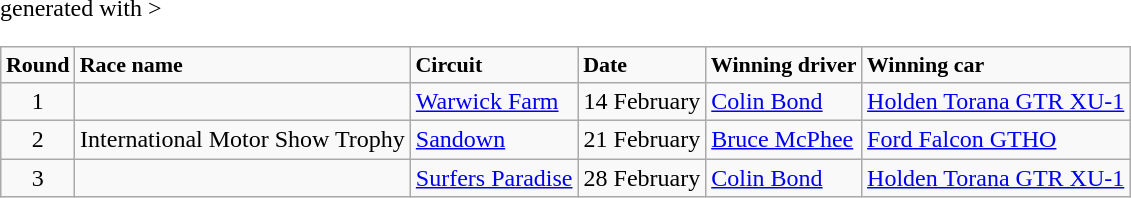<table class="wikitable" <hiddentext>generated with >
<tr style="font-size:11pt;font-weight:bold">
<td align="center">Round</td>
<td>Race name</td>
<td>Circuit</td>
<td>Date</td>
<td>Winning driver</td>
<td>Winning car</td>
</tr>
<tr>
<td align="center">1</td>
<td> </td>
<td><a href='#'>Warwick Farm</a></td>
<td>14 February</td>
<td><a href='#'>Colin Bond</a></td>
<td><a href='#'>Holden Torana GTR XU-1</a></td>
</tr>
<tr>
<td height="13" align="center">2</td>
<td>International Motor Show Trophy</td>
<td><a href='#'>Sandown</a></td>
<td>21 February</td>
<td><a href='#'>Bruce McPhee</a></td>
<td><a href='#'>Ford Falcon GTHO</a></td>
</tr>
<tr>
<td height="13" align="center">3</td>
<td> </td>
<td><a href='#'>Surfers Paradise</a></td>
<td>28 February</td>
<td><a href='#'>Colin Bond</a></td>
<td><a href='#'>Holden Torana GTR XU-1</a></td>
</tr>
</table>
